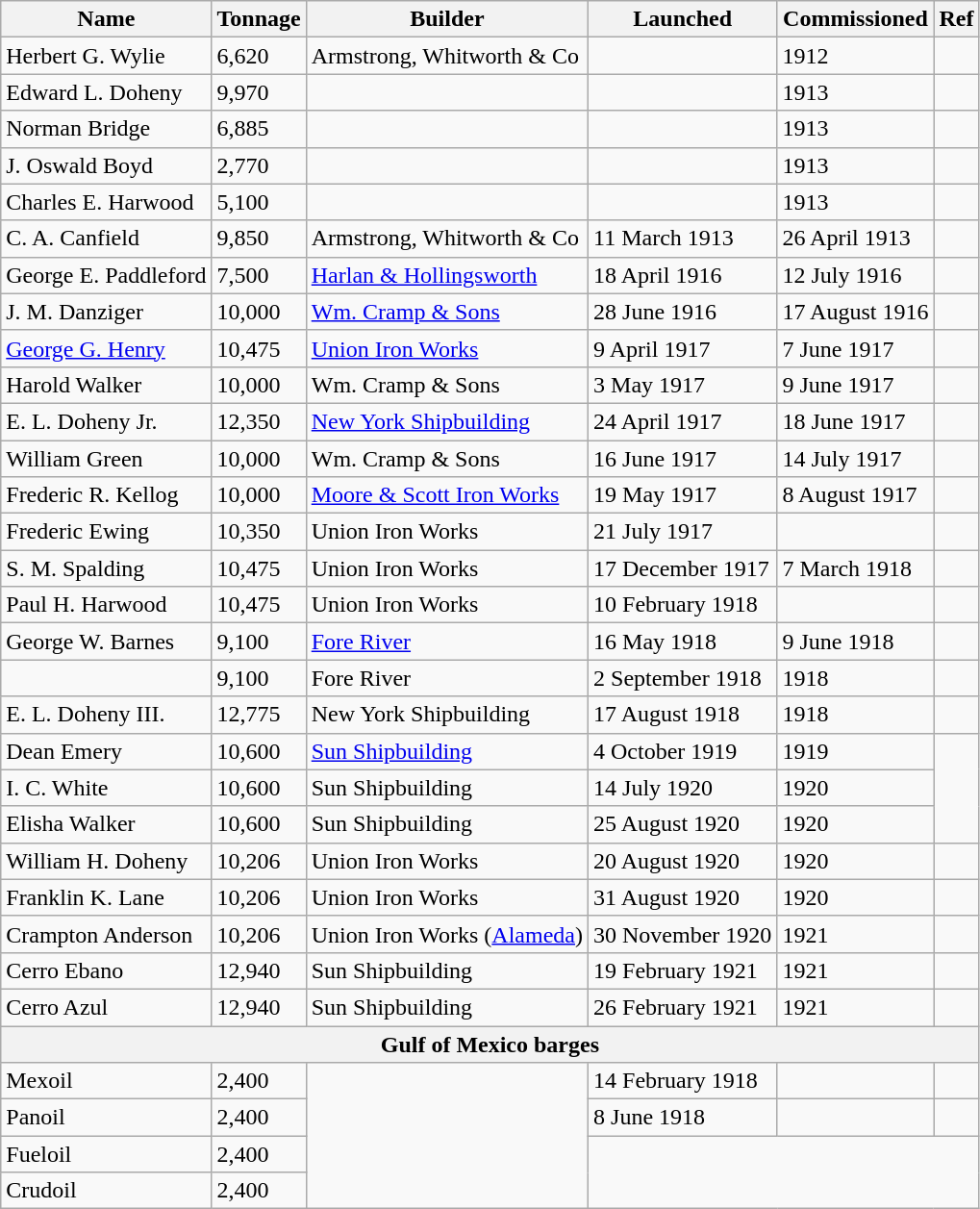<table class="wikitable col2right col4right col5right col1center col3center">
<tr>
<th>Name</th>
<th>Tonnage</th>
<th>Builder</th>
<th>Launched</th>
<th>Commissioned</th>
<th>Ref</th>
</tr>
<tr>
<td>Herbert G. Wylie</td>
<td>6,620</td>
<td> Armstrong, Whitworth & Co</td>
<td></td>
<td>1912</td>
<td></td>
</tr>
<tr>
<td>Edward L. Doheny</td>
<td>9,970</td>
<td></td>
<td></td>
<td>1913</td>
<td></td>
</tr>
<tr>
<td>Norman Bridge</td>
<td>6,885</td>
<td></td>
<td></td>
<td>1913</td>
<td></td>
</tr>
<tr>
<td>J. Oswald Boyd</td>
<td>2,770</td>
<td></td>
<td></td>
<td>1913</td>
<td></td>
</tr>
<tr>
<td>Charles E. Harwood</td>
<td>5,100</td>
<td></td>
<td></td>
<td>1913</td>
<td></td>
</tr>
<tr>
<td>C. A. Canfield</td>
<td>9,850</td>
<td> Armstrong, Whitworth & Co</td>
<td>11 March 1913</td>
<td>26 April 1913</td>
<td></td>
</tr>
<tr>
<td>George E. Paddleford</td>
<td>7,500</td>
<td> <a href='#'>Harlan & Hollingsworth</a></td>
<td>18 April 1916</td>
<td>12 July 1916</td>
<td></td>
</tr>
<tr>
<td>J. M. Danziger</td>
<td>10,000</td>
<td> <a href='#'>Wm. Cramp & Sons</a></td>
<td>28 June 1916</td>
<td>17 August 1916</td>
<td></td>
</tr>
<tr>
<td><a href='#'>George G. Henry</a></td>
<td>10,475</td>
<td> <a href='#'>Union Iron Works</a></td>
<td>9 April 1917</td>
<td>7 June 1917</td>
<td></td>
</tr>
<tr>
<td>Harold Walker</td>
<td>10,000</td>
<td>Wm. Cramp & Sons</td>
<td>3 May 1917</td>
<td>9 June 1917</td>
<td></td>
</tr>
<tr>
<td>E. L. Doheny Jr.</td>
<td>12,350</td>
<td> <a href='#'>New York Shipbuilding</a></td>
<td>24 April 1917</td>
<td>18 June 1917</td>
<td></td>
</tr>
<tr>
<td>William Green</td>
<td>10,000</td>
<td>Wm. Cramp & Sons</td>
<td>16 June 1917</td>
<td>14 July 1917</td>
<td></td>
</tr>
<tr>
<td>Frederic R. Kellog</td>
<td>10,000</td>
<td> <a href='#'>Moore & Scott Iron Works</a></td>
<td>19 May 1917</td>
<td>8 August 1917</td>
<td></td>
</tr>
<tr>
<td>Frederic Ewing</td>
<td>10,350</td>
<td>Union Iron Works</td>
<td>21 July 1917</td>
<td></td>
<td></td>
</tr>
<tr>
<td>S. M. Spalding</td>
<td>10,475</td>
<td>Union Iron Works</td>
<td>17 December 1917</td>
<td>7 March 1918</td>
<td></td>
</tr>
<tr>
<td>Paul H. Harwood</td>
<td>10,475</td>
<td>Union Iron Works</td>
<td>10 February 1918</td>
<td></td>
<td></td>
</tr>
<tr>
<td>George W. Barnes</td>
<td>9,100</td>
<td> <a href='#'>Fore River</a></td>
<td>16 May 1918</td>
<td>9 June 1918</td>
<td></td>
</tr>
<tr>
<td></td>
<td>9,100</td>
<td>Fore River</td>
<td>2 September 1918</td>
<td>1918</td>
<td></td>
</tr>
<tr>
<td>E. L. Doheny III.</td>
<td>12,775</td>
<td>New York Shipbuilding</td>
<td>17 August 1918</td>
<td>1918</td>
<td></td>
</tr>
<tr>
<td>Dean Emery</td>
<td>10,600</td>
<td> <a href='#'>Sun Shipbuilding</a></td>
<td>4 October 1919</td>
<td>1919</td>
</tr>
<tr>
<td>I. C. White</td>
<td>10,600</td>
<td>Sun Shipbuilding</td>
<td>14 July 1920</td>
<td>1920</td>
</tr>
<tr>
<td>Elisha Walker</td>
<td>10,600</td>
<td>Sun Shipbuilding</td>
<td>25 August 1920</td>
<td>1920</td>
</tr>
<tr>
<td>William H. Doheny</td>
<td>10,206</td>
<td>Union Iron Works</td>
<td>20 August 1920</td>
<td>1920</td>
<td></td>
</tr>
<tr>
<td>Franklin K. Lane</td>
<td>10,206</td>
<td>Union Iron Works</td>
<td>31 August 1920</td>
<td>1920</td>
<td></td>
</tr>
<tr>
<td>Crampton Anderson</td>
<td>10,206</td>
<td>Union Iron Works (<a href='#'>Alameda</a>)</td>
<td>30 November 1920</td>
<td>1921</td>
<td></td>
</tr>
<tr>
<td>Cerro Ebano</td>
<td>12,940</td>
<td>Sun Shipbuilding</td>
<td>19 February 1921</td>
<td>1921</td>
<td></td>
</tr>
<tr>
<td>Cerro Azul</td>
<td>12,940</td>
<td>Sun Shipbuilding</td>
<td>26 February 1921</td>
<td>1921</td>
<td></td>
</tr>
<tr>
<th colspan=6>Gulf of Mexico barges</th>
</tr>
<tr>
<td>Mexoil</td>
<td>2,400</td>
<td rowspan=4></td>
<td>14 February 1918</td>
<td></td>
<td></td>
</tr>
<tr>
<td>Panoil</td>
<td>2,400</td>
<td>8 June 1918</td>
<td></td>
<td></td>
</tr>
<tr>
<td>Fueloil</td>
<td>2,400</td>
</tr>
<tr>
<td>Crudoil</td>
<td>2,400</td>
</tr>
</table>
